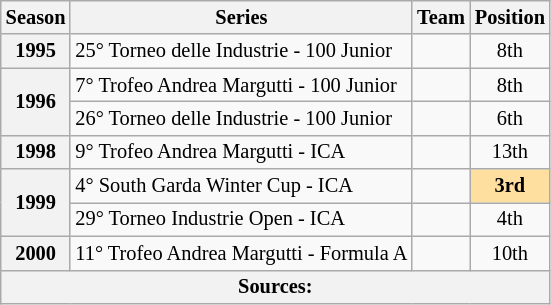<table class="wikitable" style="font-size: 85%; text-align:center">
<tr>
<th>Season</th>
<th>Series</th>
<th>Team</th>
<th>Position</th>
</tr>
<tr>
<th>1995</th>
<td align="left">25° Torneo delle Industrie - 100 Junior</td>
<td align="left"></td>
<td style="background:#;">8th</td>
</tr>
<tr>
<th rowspan="2">1996</th>
<td align="left">7° Trofeo Andrea Margutti - 100 Junior</td>
<td align="left"></td>
<td style="background:#;">8th</td>
</tr>
<tr>
<td align="left">26° Torneo delle Industrie - 100 Junior</td>
<td align="left"></td>
<td style="background:#;">6th</td>
</tr>
<tr>
<th>1998</th>
<td align="left">9° Trofeo Andrea Margutti - ICA</td>
<td align="left"></td>
<td style="background:#;">13th</td>
</tr>
<tr>
<th rowspan="2">1999</th>
<td align="left">4° South Garda Winter Cup - ICA</td>
<td align="left"></td>
<td style="background:#ffdf9f;"><strong>3rd</strong></td>
</tr>
<tr>
<td align="left">29° Torneo Industrie Open - ICA</td>
<td align="left"></td>
<td style="background:#;">4th</td>
</tr>
<tr>
<th>2000</th>
<td align="left">11° Trofeo Andrea Margutti - Formula A</td>
<td align="left"></td>
<td style="background:#;">10th</td>
</tr>
<tr>
<th colspan="4">Sources:</th>
</tr>
</table>
